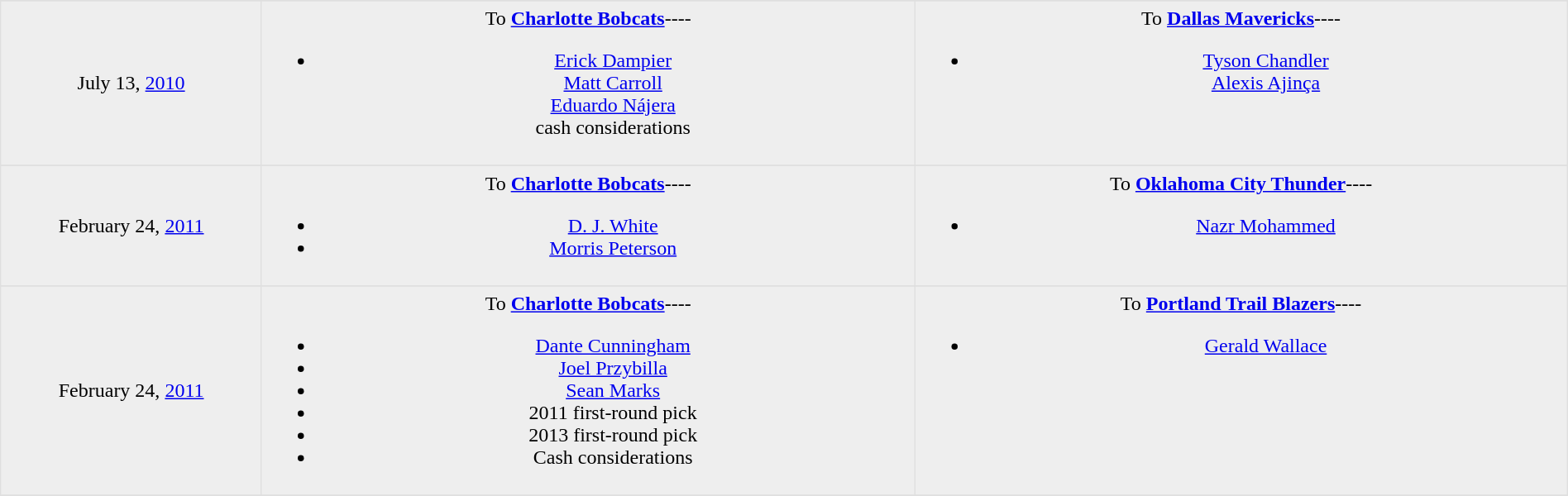<table border=1 style="border-collapse:collapse; text-align: center; width: 100%" bordercolor="#DFDFDF"  cellpadding="5">
<tr>
</tr>
<tr bgcolor="eeeeee">
<td style="width:12%">July 13, <a href='#'>2010</a></td>
<td style="width:30%" valign="top">To <strong><a href='#'>Charlotte Bobcats</a></strong>----<br><ul><li> <a href='#'>Erick Dampier</a><br> <a href='#'>Matt Carroll</a><br> <a href='#'>Eduardo Nájera</a><br>cash considerations</li></ul></td>
<td style="width:30%" valign="top">To <strong><a href='#'>Dallas Mavericks</a></strong>----<br><ul><li> <a href='#'>Tyson Chandler</a><br> <a href='#'>Alexis Ajinça</a></li></ul></td>
</tr>
<tr>
</tr>
<tr bgcolor="eeeeee">
<td style="width:12%">February 24, <a href='#'>2011</a></td>
<td style="width:30%" valign="top">To <strong><a href='#'>Charlotte Bobcats</a></strong>----<br><ul><li> <a href='#'>D. J. White</a></li><li> <a href='#'>Morris Peterson</a></li></ul></td>
<td style="width:30%" valign="top">To <strong><a href='#'>Oklahoma City Thunder</a></strong>----<br><ul><li> <a href='#'>Nazr Mohammed</a></li></ul></td>
</tr>
<tr>
</tr>
<tr bgcolor="eeeeee">
<td style="width:12%">February 24, <a href='#'>2011</a></td>
<td style="width:30%" valign="top">To <strong><a href='#'>Charlotte Bobcats</a></strong>----<br><ul><li> <a href='#'>Dante Cunningham</a></li><li> <a href='#'>Joel Przybilla</a></li><li> <a href='#'>Sean Marks</a></li><li>2011 first-round pick</li><li>2013 first-round pick</li><li>Cash considerations</li></ul></td>
<td style="width:30%" valign="top">To <strong><a href='#'>Portland Trail Blazers</a></strong>----<br><ul><li> <a href='#'>Gerald Wallace</a></li></ul></td>
</tr>
<tr>
</tr>
</table>
